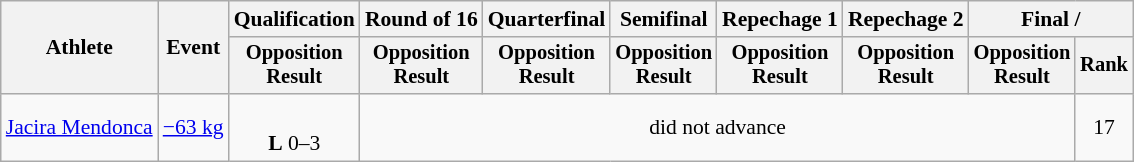<table class="wikitable" style="font-size:90%">
<tr>
<th rowspan="2">Athlete</th>
<th rowspan="2">Event</th>
<th>Qualification</th>
<th>Round of 16</th>
<th>Quarterfinal</th>
<th>Semifinal</th>
<th>Repechage 1</th>
<th>Repechage 2</th>
<th colspan=2>Final / </th>
</tr>
<tr style="font-size: 95%">
<th>Opposition<br>Result</th>
<th>Opposition<br>Result</th>
<th>Opposition<br>Result</th>
<th>Opposition<br>Result</th>
<th>Opposition<br>Result</th>
<th>Opposition<br>Result</th>
<th>Opposition<br>Result</th>
<th>Rank</th>
</tr>
<tr align=center>
<td align=left><a href='#'>Jacira Mendonca</a></td>
<td align=left><a href='#'>−63 kg</a></td>
<td><br><strong>L</strong> 0–3 <sup> </sup></td>
<td colspan=6>did not advance</td>
<td>17</td>
</tr>
</table>
